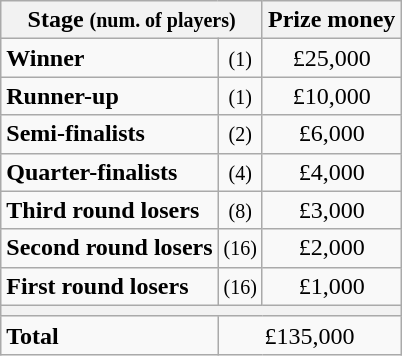<table class="wikitable">
<tr>
<th colspan=2>Stage <small>(num. of players)</small></th>
<th>Prize money</th>
</tr>
<tr>
<td><strong>Winner</strong></td>
<td align=center><small>(1)</small></td>
<td align=center>£25,000</td>
</tr>
<tr>
<td><strong>Runner-up</strong></td>
<td align=center><small>(1)</small></td>
<td align=center>£10,000</td>
</tr>
<tr>
<td><strong>Semi-finalists</strong></td>
<td align=center><small>(2)</small></td>
<td align=center>£6,000</td>
</tr>
<tr>
<td><strong>Quarter-finalists</strong></td>
<td align=center><small>(4)</small></td>
<td align=center>£4,000</td>
</tr>
<tr>
<td><strong>Third round losers</strong></td>
<td align=center><small>(8)</small></td>
<td align=center>£3,000</td>
</tr>
<tr>
<td><strong>Second round losers</strong></td>
<td align=center><small>(16)</small></td>
<td align=center>£2,000</td>
</tr>
<tr>
<td><strong>First round losers</strong></td>
<td align=center><small>(16)</small></td>
<td align=center>£1,000</td>
</tr>
<tr>
<th colspan=3></th>
</tr>
<tr>
<td><strong>Total</strong></td>
<td align=center colspan=2>£135,000</td>
</tr>
</table>
